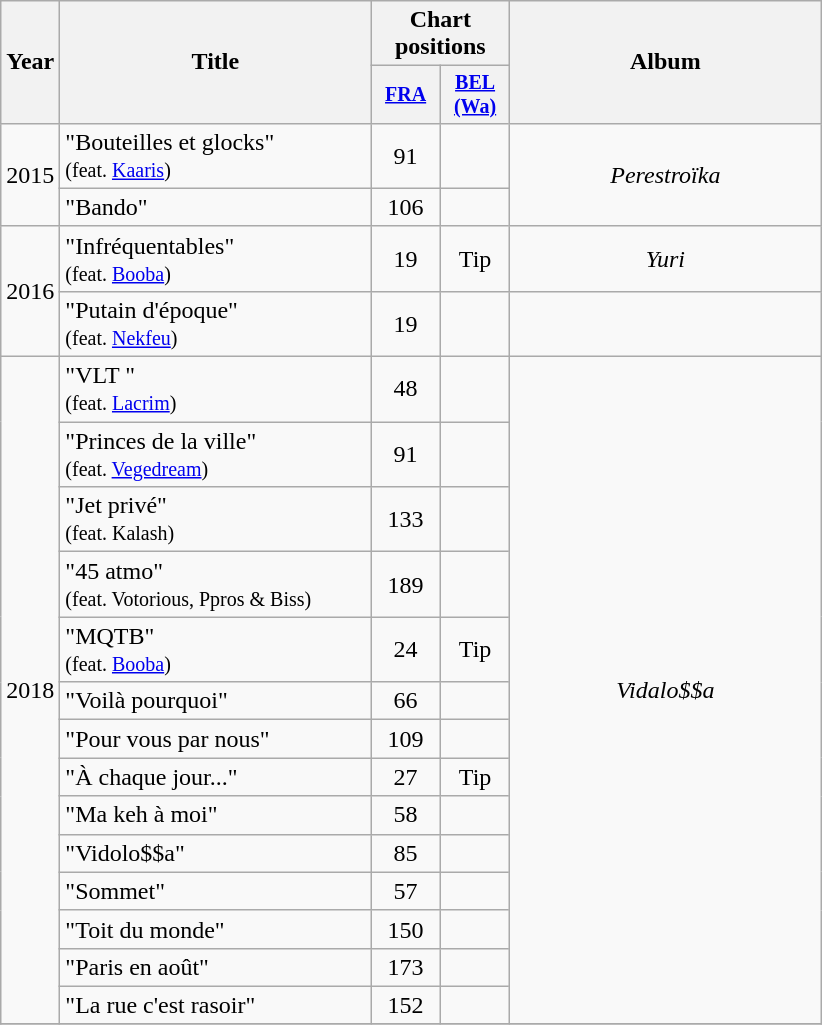<table class="wikitable">
<tr>
<th rowspan="2">Year</th>
<th style="width:200px;" rowspan="2">Title</th>
<th colspan="2">Chart positions</th>
<th style="width:200px;" rowspan="2">Album</th>
</tr>
<tr>
<th style="width:40px; font-size:smaller;"><a href='#'>FRA</a><br></th>
<th style="width:40px; font-size:smaller;"><a href='#'>BEL<br>(Wa)</a><br></th>
</tr>
<tr>
<td style="text-align:center;" rowspan=2>2015</td>
<td>"Bouteilles et glocks"<br><small>(feat. <a href='#'>Kaaris</a>)</small></td>
<td style="text-align:center;">91</td>
<td style="text-align:center;"></td>
<td style="text-align:center;" rowspan=2><em>Perestroïka</em></td>
</tr>
<tr>
<td>"Bando"</td>
<td style="text-align:center;">106</td>
<td style="text-align:center;"></td>
</tr>
<tr>
<td style="text-align:center;" rowspan=2>2016</td>
<td>"Infréquentables"<br><small>(feat. <a href='#'>Booba</a>)</small></td>
<td style="text-align:center;">19</td>
<td style="text-align:center;">Tip</td>
<td style="text-align:center;"><em>Yuri</em></td>
</tr>
<tr>
<td>"Putain d'époque"<br><small>(feat. <a href='#'>Nekfeu</a>)</small></td>
<td style="text-align:center;">19</td>
<td style="text-align:center;"></td>
<td style="text-align:center;"></td>
</tr>
<tr>
<td style="text-align:center;" rowspan=14>2018</td>
<td>"VLT "<br><small>(feat. <a href='#'>Lacrim</a>)</small></td>
<td style="text-align:center;">48</td>
<td style="text-align:center;"></td>
<td style="text-align:center;" rowspan=14><em>Vidalo$$a</em></td>
</tr>
<tr>
<td>"Princes de la ville"<br><small>(feat. <a href='#'>Vegedream</a>)</small></td>
<td style="text-align:center;">91</td>
<td style="text-align:center;"></td>
</tr>
<tr>
<td>"Jet privé"<br><small>(feat. Kalash)</small></td>
<td style="text-align:center;">133</td>
<td style="text-align:center;"></td>
</tr>
<tr>
<td>"45 atmo"<br><small>(feat. Votorious, Ppros & Biss)</small></td>
<td style="text-align:center;">189</td>
<td style="text-align:center;"></td>
</tr>
<tr>
<td>"MQTB"<br><small>(feat. <a href='#'>Booba</a>)</small></td>
<td style="text-align:center;">24</td>
<td style="text-align:center;">Tip</td>
</tr>
<tr>
<td>"Voilà pourquoi"</td>
<td style="text-align:center;">66</td>
<td style="text-align:center;"></td>
</tr>
<tr>
<td>"Pour vous par nous"</td>
<td style="text-align:center;">109</td>
<td style="text-align:center;"></td>
</tr>
<tr>
<td>"À chaque jour..."</td>
<td style="text-align:center;">27</td>
<td style="text-align:center;">Tip</td>
</tr>
<tr>
<td>"Ma keh à moi"</td>
<td style="text-align:center;">58</td>
<td style="text-align:center;"></td>
</tr>
<tr>
<td>"Vidolo$$a"</td>
<td style="text-align:center;">85</td>
<td style="text-align:center;"></td>
</tr>
<tr>
<td>"Sommet"</td>
<td style="text-align:center;">57</td>
<td style="text-align:center;"></td>
</tr>
<tr>
<td>"Toit du monde"</td>
<td style="text-align:center;">150</td>
<td style="text-align:center;"></td>
</tr>
<tr>
<td>"Paris en août"</td>
<td style="text-align:center;">173</td>
<td style="text-align:center;"></td>
</tr>
<tr>
<td>"La rue c'est rasoir"</td>
<td style="text-align:center;">152</td>
<td style="text-align:center;"></td>
</tr>
<tr>
</tr>
</table>
